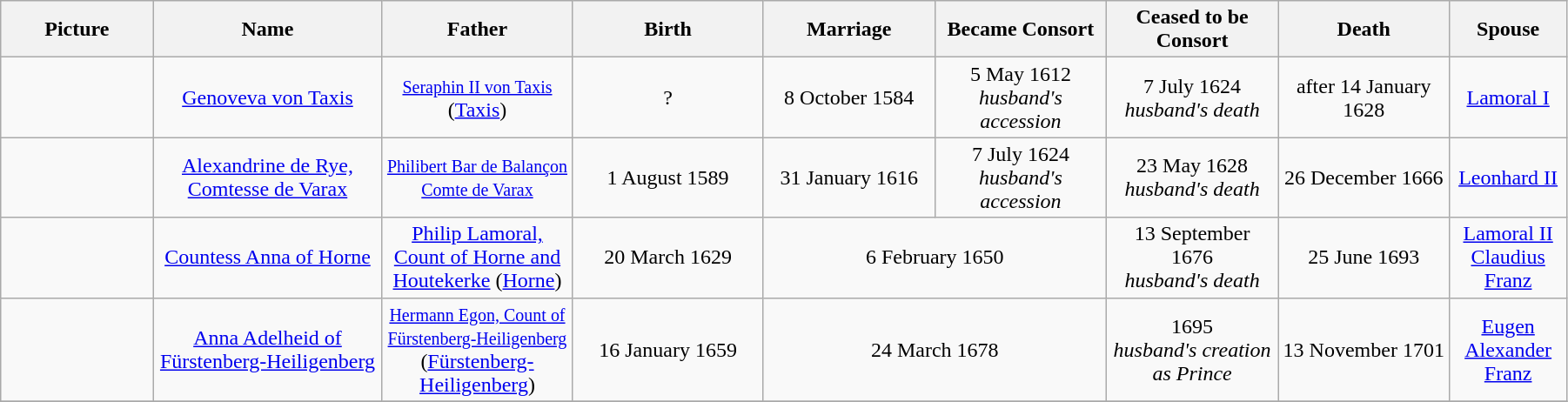<table width=95% class="wikitable">
<tr>
<th width = "8%">Picture</th>
<th width = "12%">Name</th>
<th width = "10%">Father</th>
<th width = "10%">Birth</th>
<th width = "9%">Marriage</th>
<th width = "9%">Became Consort</th>
<th width = "9%">Ceased to be Consort</th>
<th width = "9%">Death</th>
<th width = "6%">Spouse</th>
</tr>
<tr>
<td align="center"></td>
<td align="center"><a href='#'>Genoveva von Taxis</a></td>
<td align="center"><small><a href='#'>Seraphin II von Taxis</a></small><br>(<a href='#'>Taxis</a>)</td>
<td align="center">?</td>
<td align="center">8 October 1584</td>
<td align="center">5 May 1612<br><em>husband's accession</em></td>
<td align="center">7 July 1624<br><em>husband's death</em></td>
<td align="center">after 14 January 1628</td>
<td align="center"><a href='#'>Lamoral I</a></td>
</tr>
<tr>
<td align="center"></td>
<td align="center"><a href='#'>Alexandrine de Rye, Comtesse de Varax</a></td>
<td align="center"><small><a href='#'>Philibert Bar de Balançon Comte de Varax</a></small></td>
<td align="center">1 August 1589</td>
<td align="center">31 January 1616</td>
<td align="center">7 July 1624<br><em>husband's accession</em></td>
<td align="center">23 May 1628<br><em>husband's death</em></td>
<td align="center">26 December 1666</td>
<td align="center"><a href='#'>Leonhard II</a></td>
</tr>
<tr>
<td align="center"></td>
<td align="center"><a href='#'>Countess Anna of Horne</a></td>
<td align="center"><a href='#'>Philip Lamoral, Count of Horne and Houtekerke</a> (<a href='#'>Horne</a>)</td>
<td align="center">20 March 1629</td>
<td align="center" colspan="2">6 February 1650</td>
<td align="center">13 September 1676<br><em>husband's death</em></td>
<td align="center">25 June 1693</td>
<td align="center"><a href='#'>Lamoral II Claudius Franz</a></td>
</tr>
<tr>
<td align="center"></td>
<td align="center"><a href='#'>Anna Adelheid of Fürstenberg-Heiligenberg</a></td>
<td align="center"><small><a href='#'>Hermann Egon, Count of Fürstenberg-Heiligenberg</a></small><br>(<a href='#'>Fürstenberg-Heiligenberg</a>)</td>
<td align="center">16 January 1659</td>
<td align="center" colspan="2">24 March 1678</td>
<td align="center">1695<br><em>husband's creation as Prince</em></td>
<td align="center">13 November 1701</td>
<td align="center"><a href='#'>Eugen Alexander Franz</a></td>
</tr>
<tr>
</tr>
</table>
